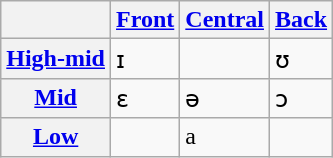<table class="wikitable">
<tr>
<th></th>
<th><a href='#'>Front</a></th>
<th><a href='#'>Central</a></th>
<th><a href='#'>Back</a></th>
</tr>
<tr>
<th><a href='#'>High-mid</a></th>
<td>ɪ</td>
<td></td>
<td>ʊ</td>
</tr>
<tr>
<th><a href='#'>Mid</a></th>
<td>ɛ</td>
<td>ə</td>
<td>ɔ</td>
</tr>
<tr>
<th><a href='#'>Low</a></th>
<td></td>
<td>a</td>
<td></td>
</tr>
</table>
